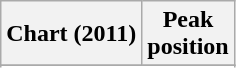<table class="wikitable sortable">
<tr>
<th>Chart (2011)</th>
<th>Peak<br>position</th>
</tr>
<tr>
</tr>
<tr>
</tr>
<tr>
</tr>
<tr>
</tr>
</table>
